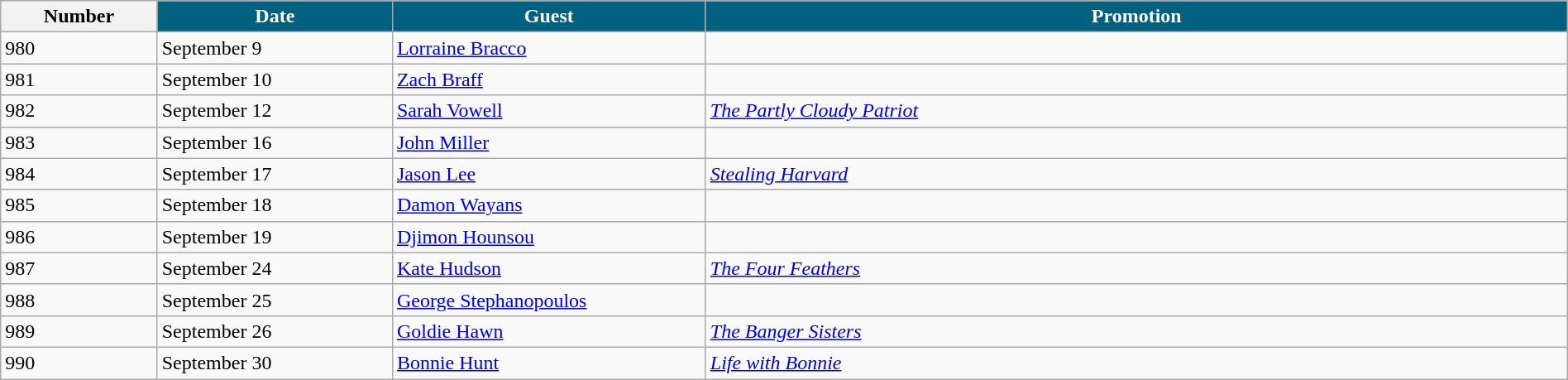<table class="wikitable" width="100%">
<tr bgcolor="#CCCCCC">
<th>Number</th>
<th width="15%" style="background:#006080; color:#FFFFFF">Date</th>
<th width="20%" style="background:#006080; color:#FFFFFF">Guest</th>
<th width="55%" style="background:#006080; color:#FFFFFF">Promotion</th>
</tr>
<tr>
<td>980</td>
<td>September 9</td>
<td><a href='#'>Lorraine Bracco</a></td>
<td></td>
</tr>
<tr>
<td>981</td>
<td>September 10</td>
<td><a href='#'>Zach Braff</a></td>
<td></td>
</tr>
<tr>
<td>982</td>
<td>September 12</td>
<td><a href='#'>Sarah Vowell</a></td>
<td><em><a href='#'>The Partly Cloudy Patriot</a></em></td>
</tr>
<tr>
<td>983</td>
<td>September 16</td>
<td><a href='#'>John Miller</a></td>
<td></td>
</tr>
<tr>
<td>984</td>
<td>September 17</td>
<td><a href='#'>Jason Lee</a></td>
<td><em><a href='#'>Stealing Harvard</a></em></td>
</tr>
<tr>
<td>985</td>
<td>September 18</td>
<td><a href='#'>Damon Wayans</a></td>
<td></td>
</tr>
<tr>
<td>986</td>
<td>September 19</td>
<td><a href='#'>Djimon Hounsou</a></td>
<td></td>
</tr>
<tr>
<td>987</td>
<td>September 24</td>
<td><a href='#'>Kate Hudson</a></td>
<td><em><a href='#'>The Four Feathers</a></em></td>
</tr>
<tr>
<td>988</td>
<td>September 25</td>
<td><a href='#'>George Stephanopoulos</a></td>
<td></td>
</tr>
<tr>
<td>989</td>
<td>September 26</td>
<td><a href='#'>Goldie Hawn</a></td>
<td><em><a href='#'>The Banger Sisters</a></em></td>
</tr>
<tr>
<td>990</td>
<td>September 30</td>
<td><a href='#'>Bonnie Hunt</a></td>
<td><em><a href='#'>Life with Bonnie</a></em></td>
</tr>
</table>
